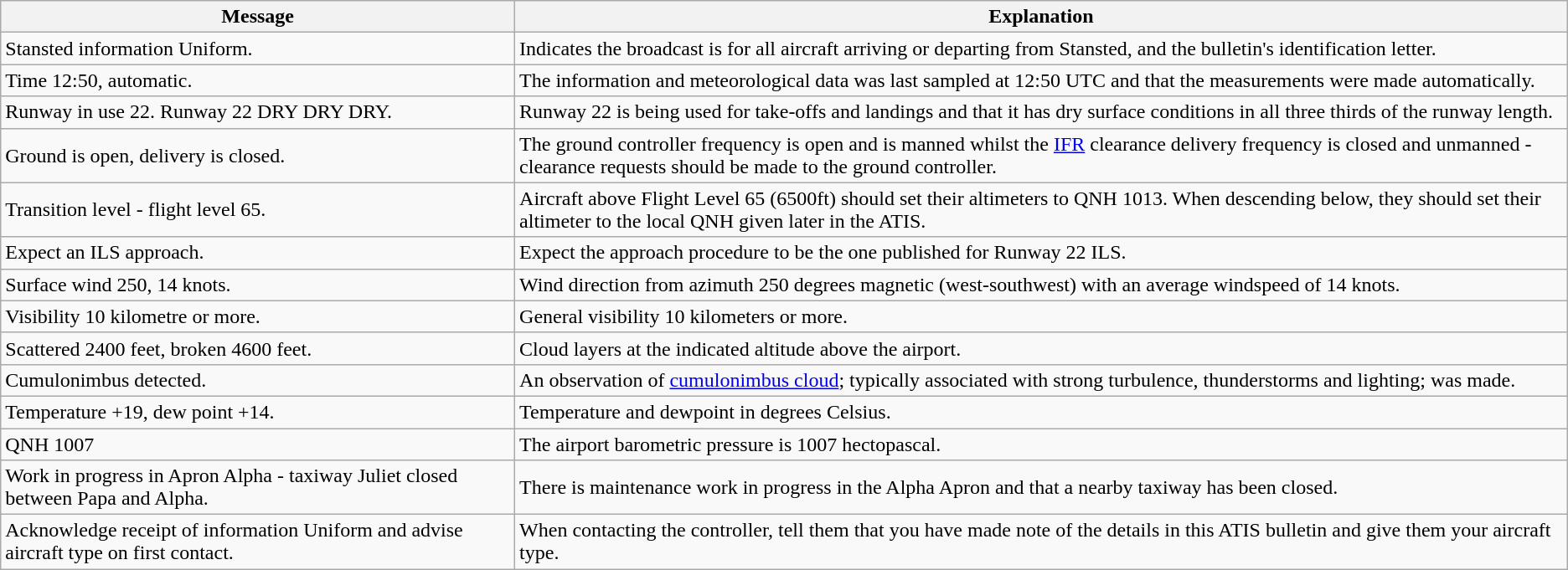<table class="wikitable">
<tr>
<th>Message</th>
<th>Explanation</th>
</tr>
<tr>
<td>Stansted information Uniform.</td>
<td>Indicates the broadcast is for all aircraft arriving or departing from Stansted, and the bulletin's identification letter.</td>
</tr>
<tr>
<td>Time 12:50, automatic.</td>
<td>The information and meteorological data was last sampled at 12:50 UTC and that the measurements were made automatically.</td>
</tr>
<tr>
<td>Runway in use 22. Runway 22 DRY DRY DRY.</td>
<td>Runway 22 is being used for take-offs and landings and that it has dry surface conditions in all three thirds of the runway length.</td>
</tr>
<tr>
<td>Ground is open, delivery is closed.</td>
<td>The ground controller frequency is open and is manned whilst the <a href='#'>IFR</a> clearance delivery frequency is closed and unmanned - clearance requests should be made to the ground controller.</td>
</tr>
<tr>
<td>Transition level - flight level 65.</td>
<td>Aircraft above Flight Level 65 (6500ft) should set their altimeters to QNH 1013. When descending below, they should set their altimeter to the local QNH given later in the ATIS.</td>
</tr>
<tr>
<td>Expect an ILS approach.</td>
<td>Expect the approach procedure to be the one published for Runway 22 ILS.</td>
</tr>
<tr>
<td>Surface wind 250, 14 knots.</td>
<td>Wind direction from azimuth 250 degrees magnetic (west-southwest) with an average windspeed of 14 knots.</td>
</tr>
<tr>
<td>Visibility 10 kilometre or more.</td>
<td>General visibility 10 kilometers or more.</td>
</tr>
<tr>
<td>Scattered 2400 feet, broken 4600 feet.</td>
<td>Cloud layers at the indicated altitude above the airport.</td>
</tr>
<tr>
<td>Cumulonimbus detected.</td>
<td>An observation of <a href='#'>cumulonimbus cloud</a>; typically associated with strong turbulence, thunderstorms and lighting; was made.</td>
</tr>
<tr>
<td>Temperature +19, dew point +14.</td>
<td>Temperature and dewpoint in degrees Celsius.</td>
</tr>
<tr>
<td>QNH 1007</td>
<td>The airport barometric pressure is 1007 hectopascal.</td>
</tr>
<tr>
<td>Work in progress in Apron Alpha - taxiway Juliet closed between Papa and Alpha.</td>
<td>There is maintenance work in progress in the Alpha Apron and that a nearby taxiway has been closed.</td>
</tr>
<tr>
<td>Acknowledge receipt of information Uniform and advise aircraft type on first contact.</td>
<td>When contacting the controller, tell them that you have made note of the details in this ATIS bulletin and give them your aircraft type.</td>
</tr>
</table>
